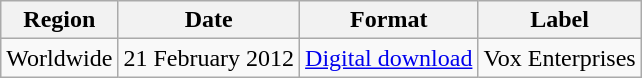<table class=wikitable>
<tr>
<th>Region</th>
<th>Date</th>
<th>Format</th>
<th>Label</th>
</tr>
<tr>
<td rowspan="1">Worldwide</td>
<td>21 February 2012</td>
<td><a href='#'>Digital download</a></td>
<td rowspan="1">Vox Enterprises</td>
</tr>
</table>
